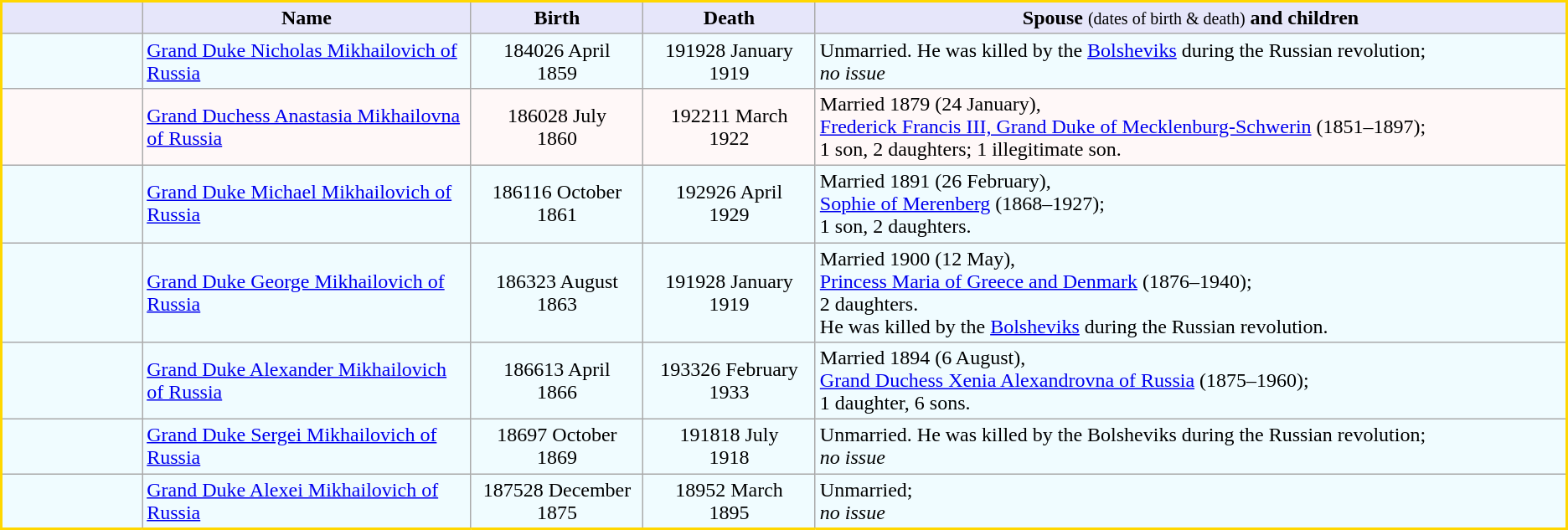<table class="wikitable sortable" style="border:2px solid gold">
<tr bgcolor=lavender style="text-align:center">
<td class="unsortable" width="9%"> </td>
<td width="21%"><strong>Name</strong></td>
<td width="11%"><strong>Birth</strong></td>
<td width="11%"><strong>Death</strong></td>
<td width="48%"><strong>Spouse</strong> <small>(dates of birth & death)</small> <strong>and children</strong></td>
</tr>
<tr bgcolor=f0fcff>
<td align=center></td>
<td><a href='#'>Grand Duke Nicholas Mikhailovich of Russia</a> <br></td>
<td align=center><span>1840</span>26 April<br>1859</td>
<td align=center><span>1919</span>28 January<br>1919</td>
<td bgcolor=f0fcff>Unmarried. He was killed by the <a href='#'>Bolsheviks</a> during the Russian revolution;<br><em>no issue</em></td>
</tr>
<tr bgcolor=fff8f8>
<td align=center></td>
<td><a href='#'>Grand Duchess Anastasia Mikhailovna of Russia</a></td>
<td align=center><span>1860</span>28 July<br>1860</td>
<td align=center><span>1922</span>11 March <br>1922</td>
<td bgcolor=fff8f8>Married 1879 (24 January),<br><a href='#'>Frederick Francis III, Grand Duke of Mecklenburg-Schwerin</a> (1851–1897);<br> 1 son, 2 daughters; 1 illegitimate son.</td>
</tr>
<tr bgcolor=f0fcff>
<td align=center></td>
<td><a href='#'>Grand Duke Michael Mikhailovich of Russia</a></td>
<td align=center><span>1861</span>16 October <br>1861</td>
<td align=center><span>1929</span>26 April<br>1929</td>
<td bgcolor=f0fcff>Married 1891 (26 February),<br> <a href='#'>Sophie of Merenberg</a> (1868–1927);<br> 1 son, 2 daughters.</td>
</tr>
<tr bgcolor=f0fcff>
<td align=center></td>
<td><a href='#'>Grand Duke George Mikhailovich of Russia</a></td>
<td align=center><span>1863</span>23 August<br>1863</td>
<td align=center><span>1919</span>28 January<br>1919</td>
<td bgcolor=f0fcff>Married 1900 (12 May),<br> <a href='#'>Princess Maria of Greece and Denmark</a> (1876–1940);<br> 2 daughters.<br>He was killed by the <a href='#'>Bolsheviks</a> during the Russian revolution.</td>
</tr>
<tr bgcolor=f0fcff>
<td align=center></td>
<td><a href='#'>Grand Duke Alexander Mikhailovich of Russia</a></td>
<td align=center><span>1866</span>13 April<br>1866</td>
<td align=center><span>1933</span>26 February<br>1933</td>
<td bgcolor=f0fcff>Married 1894 (6 August),<br><a href='#'>Grand Duchess Xenia Alexandrovna of Russia</a> (1875–1960);<br> 1 daughter, 6 sons.</td>
</tr>
<tr bgcolor=f0fcff>
<td align=center></td>
<td><a href='#'>Grand Duke Sergei Mikhailovich of Russia</a></td>
<td align=center><span>1869</span>7 October<br>1869</td>
<td align=center><span>1918</span>18 July<br>1918</td>
<td>Unmarried. He was killed by the Bolsheviks during the Russian revolution;<br> <em>no issue</em></td>
</tr>
<tr bgcolor=f0fcff>
<td align=center></td>
<td><a href='#'>Grand Duke Alexei Mikhailovich of Russia</a></td>
<td align=center><span>1875</span>28 December<br>1875</td>
<td align=center><span>1895</span>2 March<br>1895</td>
<td bgcolor=f0fcff>Unmarried;<br> <em>no issue</em></td>
</tr>
<tr bgcolor=fff8f8>
</tr>
<tr>
</tr>
</table>
